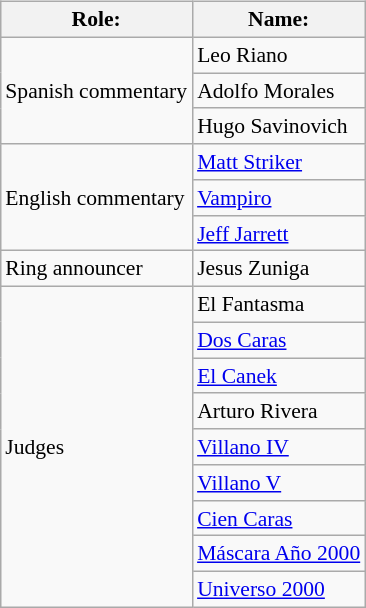<table class=wikitable style="font-size:90%; margin: 0.5em 0 0.5em 1em; float: right; clear: right;">
<tr>
<th>Role:</th>
<th>Name:</th>
</tr>
<tr>
<td rowspan=3>Spanish commentary</td>
<td>Leo Riano</td>
</tr>
<tr>
<td>Adolfo Morales</td>
</tr>
<tr>
<td>Hugo Savinovich</td>
</tr>
<tr>
<td rowspan=3>English commentary</td>
<td><a href='#'>Matt Striker</a></td>
</tr>
<tr>
<td><a href='#'>Vampiro</a></td>
</tr>
<tr>
<td><a href='#'>Jeff Jarrett</a><br></td>
</tr>
<tr>
<td>Ring announcer</td>
<td>Jesus Zuniga</td>
</tr>
<tr>
<td rowspan=9>Judges</td>
<td>El Fantasma</td>
</tr>
<tr>
<td><a href='#'>Dos Caras</a></td>
</tr>
<tr>
<td><a href='#'>El Canek</a></td>
</tr>
<tr>
<td>Arturo Rivera</td>
</tr>
<tr>
<td><a href='#'>Villano IV</a></td>
</tr>
<tr>
<td><a href='#'>Villano V</a></td>
</tr>
<tr>
<td><a href='#'>Cien Caras</a></td>
</tr>
<tr>
<td><a href='#'>Máscara Año 2000</a></td>
</tr>
<tr>
<td><a href='#'>Universo 2000</a></td>
</tr>
</table>
